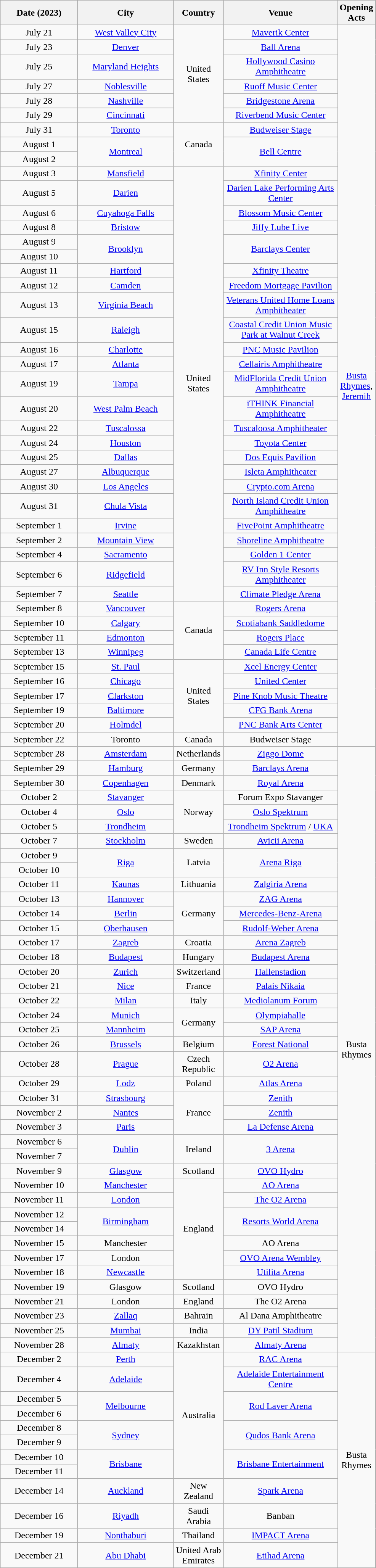<table class="wikitable" style="text-align:center;">
<tr>
<th scope="col" style="width:8em;">Date (2023)</th>
<th scope="col" style="width:10em;">City</th>
<th scope="col" style="width:5em;">Country</th>
<th scope="col" style="width:12em;">Venue</th>
<th scope="col" style="width:2em;">Opening Acts</th>
</tr>
<tr>
<td>July 21</td>
<td><a href='#'>West Valley City</a></td>
<td rowspan="6">United States</td>
<td><a href='#'>Maverik Center</a></td>
<td rowspan="44"><a href='#'>Busta Rhymes</a>, <a href='#'>Jeremih</a></td>
</tr>
<tr>
<td>July 23</td>
<td><a href='#'>Denver</a></td>
<td><a href='#'>Ball Arena</a></td>
</tr>
<tr>
<td>July 25</td>
<td><a href='#'>Maryland Heights</a></td>
<td><a href='#'>Hollywood Casino Amphitheatre</a></td>
</tr>
<tr>
<td>July 27</td>
<td><a href='#'>Noblesville</a></td>
<td><a href='#'>Ruoff Music Center</a></td>
</tr>
<tr>
<td>July 28</td>
<td><a href='#'>Nashville</a></td>
<td><a href='#'>Bridgestone Arena</a></td>
</tr>
<tr>
<td>July 29</td>
<td><a href='#'>Cincinnati</a></td>
<td><a href='#'>Riverbend Music Center</a></td>
</tr>
<tr>
<td>July 31</td>
<td><a href='#'>Toronto</a></td>
<td rowspan="3">Canada</td>
<td><a href='#'>Budweiser Stage</a></td>
</tr>
<tr>
<td>August 1</td>
<td rowspan="2"><a href='#'>Montreal</a></td>
<td rowspan="2"><a href='#'>Bell Centre</a></td>
</tr>
<tr>
<td>August 2</td>
</tr>
<tr>
<td>August 3</td>
<td><a href='#'>Mansfield</a></td>
<td rowspan="25">United States</td>
<td><a href='#'>Xfinity Center</a></td>
</tr>
<tr>
<td>August 5</td>
<td><a href='#'>Darien</a></td>
<td><a href='#'>Darien Lake Performing Arts Center</a></td>
</tr>
<tr>
<td>August 6</td>
<td><a href='#'>Cuyahoga Falls</a></td>
<td><a href='#'>Blossom Music Center</a></td>
</tr>
<tr>
<td>August 8</td>
<td><a href='#'>Bristow</a></td>
<td><a href='#'>Jiffy Lube Live</a></td>
</tr>
<tr>
<td>August 9</td>
<td rowspan="2"><a href='#'>Brooklyn</a></td>
<td rowspan="2"><a href='#'>Barclays Center</a></td>
</tr>
<tr>
<td>August 10</td>
</tr>
<tr>
<td>August 11</td>
<td><a href='#'>Hartford</a></td>
<td><a href='#'>Xfinity Theatre</a></td>
</tr>
<tr>
<td>August 12</td>
<td><a href='#'>Camden</a></td>
<td><a href='#'>Freedom Mortgage Pavilion</a></td>
</tr>
<tr>
<td>August 13</td>
<td><a href='#'>Virginia Beach</a></td>
<td><a href='#'>Veterans United Home Loans Amphitheater</a></td>
</tr>
<tr>
<td>August 15</td>
<td><a href='#'>Raleigh</a></td>
<td><a href='#'>Coastal Credit Union Music Park at Walnut Creek</a></td>
</tr>
<tr>
<td>August 16</td>
<td><a href='#'>Charlotte</a></td>
<td><a href='#'>PNC Music Pavilion</a></td>
</tr>
<tr>
<td>August 17</td>
<td><a href='#'>Atlanta</a></td>
<td><a href='#'>Cellairis Amphitheatre</a></td>
</tr>
<tr>
<td>August 19</td>
<td><a href='#'>Tampa</a></td>
<td><a href='#'>MidFlorida Credit Union Amphitheatre</a></td>
</tr>
<tr>
<td>August 20</td>
<td><a href='#'>West Palm Beach</a></td>
<td><a href='#'>iTHINK Financial Amphitheatre</a></td>
</tr>
<tr>
<td>August 22</td>
<td><a href='#'>Tuscalossa</a></td>
<td><a href='#'>Tuscaloosa Amphitheater</a></td>
</tr>
<tr>
<td>August 24</td>
<td><a href='#'>Houston</a></td>
<td><a href='#'>Toyota Center</a></td>
</tr>
<tr>
<td>August 25</td>
<td><a href='#'>Dallas</a></td>
<td><a href='#'>Dos Equis Pavilion</a></td>
</tr>
<tr>
<td>August 27</td>
<td><a href='#'>Albuquerque</a></td>
<td><a href='#'>Isleta Amphitheater</a></td>
</tr>
<tr>
<td>August 30</td>
<td><a href='#'>Los Angeles</a></td>
<td><a href='#'>Crypto.com Arena</a></td>
</tr>
<tr>
<td>August 31</td>
<td><a href='#'>Chula Vista</a></td>
<td><a href='#'>North Island Credit Union Amphitheatre</a></td>
</tr>
<tr>
<td>September 1</td>
<td><a href='#'>Irvine</a></td>
<td><a href='#'>FivePoint Amphitheatre</a></td>
</tr>
<tr>
<td>September 2</td>
<td><a href='#'>Mountain View</a></td>
<td><a href='#'>Shoreline Amphitheatre</a></td>
</tr>
<tr>
<td>September 4</td>
<td><a href='#'>Sacramento</a></td>
<td><a href='#'>Golden 1 Center</a></td>
</tr>
<tr>
<td>September 6</td>
<td><a href='#'>Ridgefield</a></td>
<td><a href='#'>RV Inn Style Resorts Amphitheater</a></td>
</tr>
<tr>
<td>September 7</td>
<td><a href='#'>Seattle</a></td>
<td><a href='#'>Climate Pledge Arena</a></td>
</tr>
<tr>
<td>September 8</td>
<td><a href='#'>Vancouver</a></td>
<td rowspan="4">Canada</td>
<td><a href='#'>Rogers Arena</a></td>
</tr>
<tr>
<td>September 10</td>
<td><a href='#'>Calgary</a></td>
<td><a href='#'>Scotiabank Saddledome</a></td>
</tr>
<tr>
<td>September 11</td>
<td><a href='#'>Edmonton</a></td>
<td><a href='#'>Rogers Place</a></td>
</tr>
<tr>
<td>September 13</td>
<td><a href='#'>Winnipeg</a></td>
<td><a href='#'>Canada Life Centre</a></td>
</tr>
<tr>
<td>September 15</td>
<td><a href='#'>St. Paul</a></td>
<td rowspan="5">United States</td>
<td><a href='#'>Xcel Energy Center</a></td>
</tr>
<tr>
<td>September 16</td>
<td><a href='#'>Chicago</a></td>
<td><a href='#'>United Center</a></td>
</tr>
<tr>
<td>September 17</td>
<td><a href='#'>Clarkston</a></td>
<td><a href='#'>Pine Knob Music Theatre</a></td>
</tr>
<tr>
<td>September 19</td>
<td><a href='#'>Baltimore</a></td>
<td><a href='#'>CFG Bank Arena</a></td>
</tr>
<tr>
<td>September 20</td>
<td><a href='#'>Holmdel</a></td>
<td><a href='#'>PNC Bank Arts Center</a></td>
</tr>
<tr>
<td>September 22</td>
<td>Toronto</td>
<td>Canada</td>
<td>Budweiser Stage</td>
</tr>
<tr>
<td>September 28</td>
<td><a href='#'>Amsterdam</a></td>
<td>Netherlands</td>
<td><a href='#'>Ziggo Dome</a></td>
<td rowspan="41">Busta Rhymes</td>
</tr>
<tr>
<td>September 29</td>
<td><a href='#'>Hamburg</a></td>
<td>Germany</td>
<td><a href='#'>Barclays Arena</a></td>
</tr>
<tr>
<td>September 30</td>
<td><a href='#'>Copenhagen</a></td>
<td>Denmark</td>
<td><a href='#'>Royal Arena</a></td>
</tr>
<tr>
<td>October 2</td>
<td><a href='#'>Stavanger</a></td>
<td rowspan="3">Norway</td>
<td>Forum Expo Stavanger</td>
</tr>
<tr>
<td>October 4</td>
<td><a href='#'>Oslo</a></td>
<td><a href='#'>Oslo Spektrum</a></td>
</tr>
<tr>
<td>October 5</td>
<td><a href='#'>Trondheim</a></td>
<td><a href='#'>Trondheim Spektrum</a> / <a href='#'>UKA</a></td>
</tr>
<tr>
<td>October 7</td>
<td><a href='#'>Stockholm</a></td>
<td>Sweden</td>
<td><a href='#'>Avicii Arena</a></td>
</tr>
<tr>
<td>October 9</td>
<td rowspan="2"><a href='#'>Riga</a></td>
<td rowspan="2">Latvia</td>
<td rowspan="2"><a href='#'>Arena Riga</a></td>
</tr>
<tr>
<td>October 10</td>
</tr>
<tr>
<td>October 11</td>
<td><a href='#'>Kaunas</a></td>
<td>Lithuania</td>
<td><a href='#'>Zalgiria Arena</a></td>
</tr>
<tr>
<td>October 13</td>
<td><a href='#'>Hannover</a></td>
<td rowspan="3">Germany</td>
<td><a href='#'>ZAG Arena</a></td>
</tr>
<tr>
<td>October 14</td>
<td><a href='#'>Berlin</a></td>
<td><a href='#'>Mercedes-Benz-Arena</a></td>
</tr>
<tr>
<td>October 15</td>
<td><a href='#'>Oberhausen</a></td>
<td><a href='#'>Rudolf-Weber Arena</a></td>
</tr>
<tr>
<td>October 17</td>
<td><a href='#'>Zagreb</a></td>
<td>Croatia</td>
<td><a href='#'>Arena Zagreb</a></td>
</tr>
<tr>
<td>October 18</td>
<td><a href='#'>Budapest</a></td>
<td>Hungary</td>
<td><a href='#'>Budapest Arena</a></td>
</tr>
<tr>
<td>October 20</td>
<td><a href='#'>Zurich</a></td>
<td>Switzerland</td>
<td><a href='#'>Hallenstadion</a></td>
</tr>
<tr>
<td>October 21</td>
<td><a href='#'>Nice</a></td>
<td>France</td>
<td><a href='#'>Palais Nikaia</a></td>
</tr>
<tr>
<td>October 22</td>
<td><a href='#'>Milan</a></td>
<td>Italy</td>
<td><a href='#'>Mediolanum Forum</a></td>
</tr>
<tr>
<td>October 24</td>
<td><a href='#'>Munich</a></td>
<td rowspan="2">Germany</td>
<td><a href='#'>Olympiahalle</a></td>
</tr>
<tr>
<td>October 25</td>
<td><a href='#'>Mannheim</a></td>
<td><a href='#'>SAP Arena</a></td>
</tr>
<tr>
<td>October 26</td>
<td><a href='#'>Brussels</a></td>
<td>Belgium</td>
<td><a href='#'>Forest National</a></td>
</tr>
<tr>
<td>October 28</td>
<td><a href='#'>Prague</a></td>
<td>Czech Republic</td>
<td><a href='#'>O2 Arena</a></td>
</tr>
<tr>
<td>October 29</td>
<td><a href='#'>Lodz</a></td>
<td>Poland</td>
<td><a href='#'>Atlas Arena</a></td>
</tr>
<tr>
<td>October 31</td>
<td><a href='#'>Strasbourg</a></td>
<td rowspan="3">France</td>
<td><a href='#'>Zenith</a></td>
</tr>
<tr>
<td>November 2</td>
<td><a href='#'>Nantes</a></td>
<td><a href='#'>Zenith</a></td>
</tr>
<tr>
<td>November 3</td>
<td><a href='#'>Paris</a></td>
<td><a href='#'>La Defense Arena</a></td>
</tr>
<tr>
<td>November 6</td>
<td rowspan="2"><a href='#'>Dublin</a></td>
<td rowspan="2">Ireland</td>
<td rowspan="2"><a href='#'>3 Arena</a></td>
</tr>
<tr>
<td>November 7</td>
</tr>
<tr>
<td>November 9</td>
<td><a href='#'>Glasgow</a></td>
<td>Scotland</td>
<td><a href='#'>OVO Hydro</a></td>
</tr>
<tr>
<td>November 10</td>
<td><a href='#'>Manchester</a></td>
<td rowspan="7">England</td>
<td><a href='#'>AO Arena</a></td>
</tr>
<tr>
<td>November 11</td>
<td><a href='#'>London</a></td>
<td><a href='#'>The O2 Arena</a></td>
</tr>
<tr>
<td>November 12</td>
<td rowspan="2"><a href='#'>Birmingham</a></td>
<td rowspan="2"><a href='#'>Resorts World Arena</a></td>
</tr>
<tr>
<td>November 14</td>
</tr>
<tr>
<td>November 15</td>
<td>Manchester</td>
<td>AO Arena</td>
</tr>
<tr>
<td>November 17</td>
<td>London</td>
<td><a href='#'>OVO Arena Wembley</a></td>
</tr>
<tr>
<td>November 18</td>
<td><a href='#'>Newcastle</a></td>
<td><a href='#'>Utilita Arena</a></td>
</tr>
<tr>
<td>November 19</td>
<td>Glasgow</td>
<td>Scotland</td>
<td>OVO Hydro</td>
</tr>
<tr>
<td>November 21</td>
<td>London</td>
<td>England</td>
<td>The O2 Arena</td>
</tr>
<tr>
<td>November 23</td>
<td><a href='#'>Zallaq</a></td>
<td>Bahrain</td>
<td>Al Dana Amphitheatre</td>
</tr>
<tr>
<td>November 25</td>
<td><a href='#'>Mumbai</a></td>
<td>India</td>
<td><a href='#'>DY Patil Stadium</a></td>
</tr>
<tr>
<td>November 28</td>
<td><a href='#'>Almaty</a></td>
<td>Kazakhstan</td>
<td><a href='#'>Almaty Arena</a></td>
</tr>
<tr>
<td>December 2</td>
<td><a href='#'>Perth</a></td>
<td rowspan="8">Australia</td>
<td><a href='#'>RAC Arena</a></td>
<td rowspan="12">Busta Rhymes</td>
</tr>
<tr>
<td>December 4</td>
<td><a href='#'>Adelaide</a></td>
<td><a href='#'>Adelaide Entertainment Centre</a></td>
</tr>
<tr>
<td>December 5</td>
<td rowspan="2"><a href='#'>Melbourne</a></td>
<td rowspan="2"><a href='#'>Rod Laver Arena</a></td>
</tr>
<tr>
<td>December 6</td>
</tr>
<tr>
<td>December 8</td>
<td rowspan="2"><a href='#'>Sydney</a></td>
<td rowspan="2"><a href='#'>Qudos Bank Arena</a></td>
</tr>
<tr>
<td>December 9</td>
</tr>
<tr>
<td>December 10</td>
<td rowspan="2"><a href='#'>Brisbane</a></td>
<td rowspan="2"><a href='#'>Brisbane Entertainment</a></td>
</tr>
<tr>
<td>December 11</td>
</tr>
<tr>
<td>December 14</td>
<td><a href='#'>Auckland</a></td>
<td>New Zealand</td>
<td><a href='#'>Spark Arena</a></td>
</tr>
<tr>
<td>December 16</td>
<td><a href='#'>Riyadh</a></td>
<td>Saudi Arabia</td>
<td>Banban</td>
</tr>
<tr>
<td>December 19</td>
<td><a href='#'>Nonthaburi</a></td>
<td>Thailand</td>
<td><a href='#'>IMPACT Arena</a></td>
</tr>
<tr>
<td>December 21</td>
<td><a href='#'>Abu Dhabi</a></td>
<td>United Arab Emirates</td>
<td><a href='#'>Etihad Arena</a></td>
</tr>
</table>
